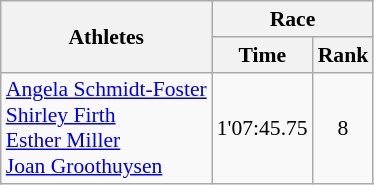<table class="wikitable" border="1" style="font-size:90%">
<tr>
<th rowspan=2>Athletes</th>
<th colspan=2>Race</th>
</tr>
<tr>
<th>Time</th>
<th>Rank</th>
</tr>
<tr>
<td><a href='#'>Angela Schmidt-Foster</a><br><a href='#'>Shirley Firth</a><br><a href='#'>Esther Miller</a><br><a href='#'>Joan Groothuysen</a></td>
<td align=center>1'07:45.75</td>
<td align=center>8</td>
</tr>
</table>
